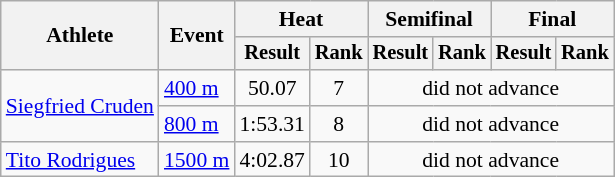<table class=wikitable style="font-size:90%">
<tr>
<th rowspan="2">Athlete</th>
<th rowspan="2">Event</th>
<th colspan="2">Heat</th>
<th colspan="2">Semifinal</th>
<th colspan="2">Final</th>
</tr>
<tr style="font-size:95%">
<th>Result</th>
<th>Rank</th>
<th>Result</th>
<th>Rank</th>
<th>Result</th>
<th>Rank</th>
</tr>
<tr align=center>
<td align=left rowspan=2><a href='#'>Siegfried Cruden</a></td>
<td align=left><a href='#'>400 m</a></td>
<td>50.07</td>
<td>7</td>
<td colspan=4>did not advance</td>
</tr>
<tr align=center>
<td align=left><a href='#'>800 m</a></td>
<td>1:53.31</td>
<td>8</td>
<td colspan=4>did not advance</td>
</tr>
<tr align=center>
<td align=left><a href='#'>Tito Rodrigues</a></td>
<td align=left><a href='#'>1500 m</a></td>
<td>4:02.87</td>
<td>10</td>
<td colspan=4>did not advance</td>
</tr>
</table>
